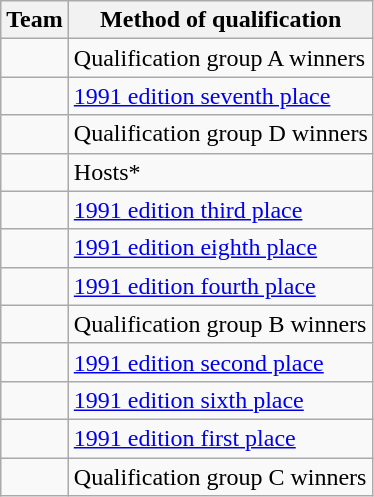<table class="wikitable">
<tr>
<th>Team</th>
<th>Method of qualification</th>
</tr>
<tr>
<td></td>
<td>Qualification group A winners</td>
</tr>
<tr>
<td></td>
<td><a href='#'>1991 edition seventh place</a></td>
</tr>
<tr>
<td></td>
<td>Qualification group D winners</td>
</tr>
<tr>
<td></td>
<td>Hosts*</td>
</tr>
<tr>
<td></td>
<td><a href='#'>1991 edition third place</a></td>
</tr>
<tr>
<td></td>
<td><a href='#'>1991 edition eighth place</a></td>
</tr>
<tr>
<td></td>
<td><a href='#'>1991 edition fourth place</a></td>
</tr>
<tr>
<td></td>
<td>Qualification group B winners</td>
</tr>
<tr>
<td></td>
<td><a href='#'>1991 edition second place</a></td>
</tr>
<tr>
<td></td>
<td><a href='#'>1991 edition sixth place</a></td>
</tr>
<tr>
<td></td>
<td><a href='#'>1991 edition first place</a></td>
</tr>
<tr>
<td></td>
<td>Qualification group C winners</td>
</tr>
</table>
